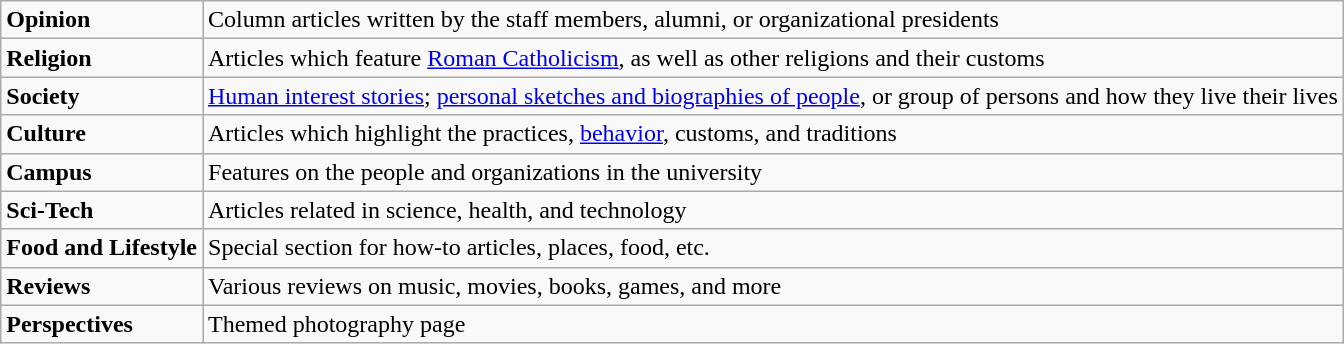<table class="wikitable">
<tr>
<td><strong>Opinion</strong></td>
<td>Column articles written by the staff members, alumni, or organizational presidents</td>
</tr>
<tr>
<td><strong>Religion</strong></td>
<td>Articles which feature <a href='#'>Roman Catholicism</a>, as well as other religions and their customs</td>
</tr>
<tr>
<td><strong>Society</strong></td>
<td><a href='#'>Human interest stories</a>; <a href='#'>personal sketches and biographies of people</a>, or group of persons and how they live their lives</td>
</tr>
<tr>
<td><strong>Culture</strong></td>
<td>Articles which highlight the practices, <a href='#'>behavior</a>, customs, and traditions</td>
</tr>
<tr>
<td><strong>Campus</strong></td>
<td>Features on the people and organizations in the university</td>
</tr>
<tr>
<td><strong>Sci-Tech</strong></td>
<td>Articles related in science, health, and technology</td>
</tr>
<tr>
<td><strong>Food and Lifestyle</strong></td>
<td>Special section for how-to articles, places, food, etc.</td>
</tr>
<tr>
<td><strong>Reviews</strong></td>
<td>Various reviews on music, movies, books, games, and more</td>
</tr>
<tr>
<td><strong>Perspectives</strong></td>
<td>Themed photography page</td>
</tr>
</table>
